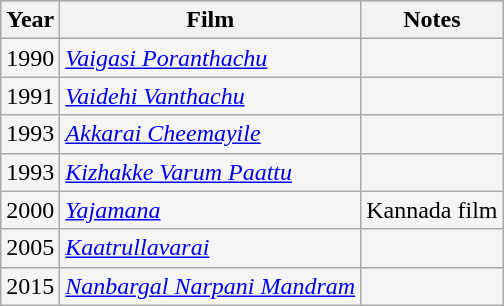<table class="wikitable sortable" style="background:#f5f5f5;">
<tr style="background:#B0C4DE;">
<th>Year</th>
<th>Film</th>
<th class=unsortable>Notes</th>
</tr>
<tr>
<td>1990</td>
<td><em><a href='#'>Vaigasi Poranthachu</a></em></td>
<td></td>
</tr>
<tr>
<td>1991</td>
<td><em><a href='#'>Vaidehi Vanthachu</a></em></td>
<td></td>
</tr>
<tr>
<td>1993</td>
<td><em><a href='#'>Akkarai Cheemayile</a></em></td>
<td></td>
</tr>
<tr>
<td>1993</td>
<td><em><a href='#'>Kizhakke Varum Paattu</a></em></td>
<td></td>
</tr>
<tr>
<td>2000</td>
<td><em><a href='#'>Yajamana</a></em></td>
<td>Kannada film</td>
</tr>
<tr>
<td>2005</td>
<td><em><a href='#'>Kaatrullavarai</a></em></td>
<td></td>
</tr>
<tr>
<td>2015</td>
<td><em><a href='#'>Nanbargal Narpani Mandram</a></em></td>
<td></td>
</tr>
</table>
